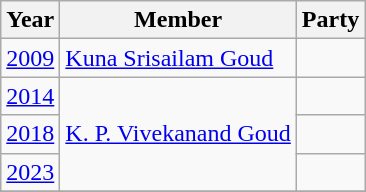<table class="wikitable">
<tr>
<th>Year</th>
<th>Member</th>
<th colspan="2">Party</th>
</tr>
<tr>
<td><a href='#'>2009</a></td>
<td><a href='#'>Kuna Srisailam Goud</a></td>
<td></td>
</tr>
<tr>
<td><a href='#'>2014</a></td>
<td rowspan="3"><a href='#'>K. P. Vivekanand Goud</a></td>
<td></td>
</tr>
<tr>
<td><a href='#'>2018</a></td>
<td></td>
</tr>
<tr>
<td><a href='#'>2023</a></td>
<td></td>
</tr>
<tr>
</tr>
</table>
